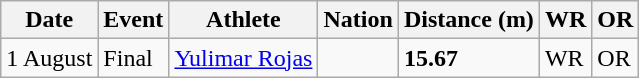<table class="wikitable">
<tr>
<th>Date</th>
<th>Event</th>
<th>Athlete</th>
<th>Nation</th>
<th>Distance (m)</th>
<th>WR</th>
<th>OR</th>
</tr>
<tr>
<td>1 August</td>
<td>Final</td>
<td><a href='#'>Yulimar Rojas</a></td>
<td></td>
<td><strong>15.67</strong></td>
<td>WR</td>
<td>OR</td>
</tr>
</table>
